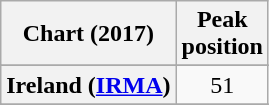<table class="wikitable sortable plainrowheaders" style="text-align:center">
<tr>
<th>Chart (2017)</th>
<th>Peak<br>position</th>
</tr>
<tr>
</tr>
<tr>
</tr>
<tr>
<th scope="row">Ireland (<a href='#'>IRMA</a>)</th>
<td>51</td>
</tr>
<tr>
</tr>
<tr>
</tr>
</table>
